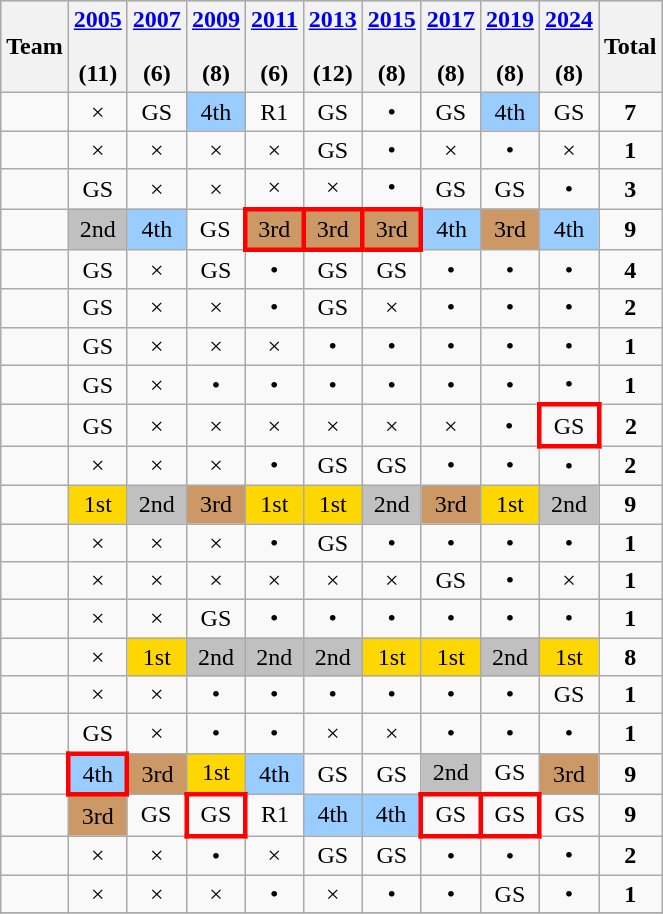<table class="wikitable">
<tr style="background:#cccccc;" align=center>
<th>Team</th>
<th><a href='#'>2005</a><br><br>(11)</th>
<th><a href='#'>2007</a><br><br>(6)</th>
<th><a href='#'>2009</a><br><br>(8)</th>
<th><a href='#'>2011</a><br><br>(6)</th>
<th><a href='#'>2013</a><br><br>(12)</th>
<th><a href='#'>2015</a><br><br>(8)</th>
<th><a href='#'>2017</a><br><br>(8)</th>
<th><a href='#'>2019</a><br><br>(8)</th>
<th><a href='#'>2024</a><br><br>(8)</th>
<th>Total</th>
</tr>
<tr align=center>
<td align=left></td>
<td>×</td>
<td>GS</td>
<td bgcolor=#9acdff>4th</td>
<td>R1</td>
<td>GS</td>
<td>•</td>
<td>GS</td>
<td bgcolor=#9acdff>4th</td>
<td>GS</td>
<td><strong>7</strong></td>
</tr>
<tr align=center>
<td align=left></td>
<td>×</td>
<td>×</td>
<td>×</td>
<td>×</td>
<td>GS</td>
<td>•</td>
<td>×</td>
<td>•</td>
<td>×</td>
<td><strong>1</strong></td>
</tr>
<tr align=center>
<td align=left></td>
<td>GS</td>
<td>×</td>
<td>×</td>
<td>×</td>
<td>×</td>
<td>•</td>
<td>GS</td>
<td>GS</td>
<td>•</td>
<td><strong>3</strong></td>
</tr>
<tr align=center>
<td align=left></td>
<td bgcolor=silver>2nd</td>
<td bgcolor=#9acdff>4th</td>
<td>GS</td>
<td style="border: 3px solid red" bgcolor=#cc9966>3rd</td>
<td style="border: 3px solid red" bgcolor=#cc9966>3rd</td>
<td style="border: 3px solid red" bgcolor=#cc9966>3rd</td>
<td bgcolor=#9acdff>4th</td>
<td bgcolor=#cc9966>3rd</td>
<td bgcolor=#9acdff>4th</td>
<td><strong>9</strong></td>
</tr>
<tr align=center>
<td align=left></td>
<td>GS</td>
<td>×</td>
<td>GS</td>
<td>•</td>
<td>GS</td>
<td>GS</td>
<td>•</td>
<td>•</td>
<td>•</td>
<td><strong>4</strong></td>
</tr>
<tr align=center>
<td align=left></td>
<td>GS</td>
<td>×</td>
<td>×</td>
<td>•</td>
<td>GS</td>
<td>×</td>
<td>•</td>
<td>•</td>
<td>•</td>
<td><strong>2</strong></td>
</tr>
<tr align=center>
<td align=left></td>
<td>GS</td>
<td>×</td>
<td>×</td>
<td>×</td>
<td>•</td>
<td>•</td>
<td>•</td>
<td>•</td>
<td>•</td>
<td><strong>1</strong></td>
</tr>
<tr align=center>
<td align=left></td>
<td>GS</td>
<td>×</td>
<td>•</td>
<td>•</td>
<td>•</td>
<td>•</td>
<td>•</td>
<td>•</td>
<td>•</td>
<td><strong>1</strong></td>
</tr>
<tr align=center>
<td align=left></td>
<td>GS</td>
<td>×</td>
<td>×</td>
<td>×</td>
<td>×</td>
<td>×</td>
<td>×</td>
<td>•</td>
<td style="border: 3px solid red">GS</td>
<td><strong>2</strong></td>
</tr>
<tr align=center>
<td align=left></td>
<td>×</td>
<td>×</td>
<td>×</td>
<td>•</td>
<td>GS</td>
<td>GS</td>
<td>•</td>
<td>•</td>
<td>•</td>
<td><strong>2</strong></td>
</tr>
<tr align=center>
<td align=left></td>
<td bgcolor=gold>1st</td>
<td bgcolor=silver>2nd</td>
<td bgcolor=#cc9966>3rd</td>
<td bgcolor=gold>1st</td>
<td bgcolor=gold>1st</td>
<td bgcolor=silver>2nd</td>
<td bgcolor=#cc9966>3rd</td>
<td bgcolor=gold>1st</td>
<td bgcolor=silver>2nd</td>
<td><strong>9</strong></td>
</tr>
<tr align=center>
<td align=left></td>
<td>×</td>
<td>×</td>
<td>×</td>
<td>•</td>
<td>GS</td>
<td>•</td>
<td>•</td>
<td>•</td>
<td>•</td>
<td><strong>1</strong></td>
</tr>
<tr align=center>
<td align=left></td>
<td>×</td>
<td>×</td>
<td>×</td>
<td>×</td>
<td>×</td>
<td>×</td>
<td>GS</td>
<td>•</td>
<td>×</td>
<td><strong>1</strong></td>
</tr>
<tr align=center>
<td align=left></td>
<td>×</td>
<td>×</td>
<td>GS</td>
<td>•</td>
<td>•</td>
<td>•</td>
<td>•</td>
<td>•</td>
<td>•</td>
<td><strong>1</strong></td>
</tr>
<tr align=center>
<td align=left></td>
<td>×</td>
<td bgcolor=gold>1st</td>
<td bgcolor=silver>2nd</td>
<td bgcolor=silver>2nd</td>
<td bgcolor=silver>2nd</td>
<td bgcolor=gold>1st</td>
<td bgcolor=gold>1st</td>
<td bgcolor=silver>2nd</td>
<td bgcolor=gold>1st</td>
<td><strong>8</strong></td>
</tr>
<tr align=center>
<td align=left></td>
<td>×</td>
<td>×</td>
<td>•</td>
<td>•</td>
<td>•</td>
<td>•</td>
<td>•</td>
<td>•</td>
<td>GS</td>
<td><strong>1</strong></td>
</tr>
<tr align=center>
<td align=left></td>
<td>GS</td>
<td>×</td>
<td>•</td>
<td>•</td>
<td>×</td>
<td>×</td>
<td>•</td>
<td>•</td>
<td>•</td>
<td><strong>1</strong></td>
</tr>
<tr align=center>
<td align=left></td>
<td style="border: 3px solid red" bgcolor=#9acdff>4th</td>
<td bgcolor=#cc9966>3rd</td>
<td bgcolor=gold>1st</td>
<td bgcolor=#9acdff>4th</td>
<td>GS</td>
<td>GS</td>
<td bgcolor=silver>2nd</td>
<td>GS</td>
<td bgcolor=#cc9966>3rd</td>
<td><strong>9</strong></td>
</tr>
<tr align=center>
<td align=left></td>
<td bgcolor=#cc9966>3rd</td>
<td>GS</td>
<td style="border: 3px solid red">GS</td>
<td>R1</td>
<td bgcolor=#9acdff>4th</td>
<td bgcolor=#9acdff>4th</td>
<td style="border: 3px solid red">GS</td>
<td style="border: 3px solid red">GS</td>
<td>GS</td>
<td><strong>9</strong></td>
</tr>
<tr align=center>
<td align=left></td>
<td>×</td>
<td>×</td>
<td>•</td>
<td>×</td>
<td>GS</td>
<td>GS</td>
<td>•</td>
<td>•</td>
<td>•</td>
<td><strong>2</strong></td>
</tr>
<tr align=center>
<td align=left></td>
<td>×</td>
<td>×</td>
<td>×</td>
<td>•</td>
<td>×</td>
<td>•</td>
<td>•</td>
<td>GS</td>
<td>•</td>
<td><strong>1</strong></td>
</tr>
<tr align=center>
</tr>
<tr align=center>
</tr>
</table>
